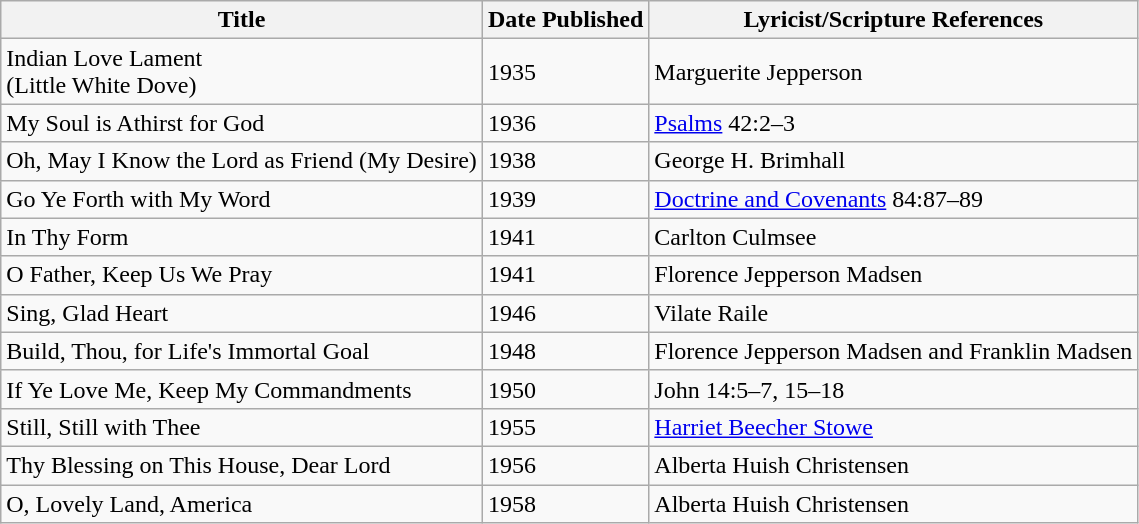<table class="wikitable">
<tr>
<th>Title</th>
<th>Date Published</th>
<th>Lyricist/Scripture References</th>
</tr>
<tr>
<td>Indian Love Lament<br>(Little White Dove)</td>
<td>1935</td>
<td>Marguerite Jepperson</td>
</tr>
<tr>
<td>My Soul is Athirst for God</td>
<td>1936</td>
<td><a href='#'>Psalms</a> 42:2–3</td>
</tr>
<tr>
<td>Oh, May I Know the Lord as Friend (My Desire)</td>
<td>1938</td>
<td>George H. Brimhall</td>
</tr>
<tr>
<td>Go Ye Forth with My Word</td>
<td>1939</td>
<td><a href='#'>Doctrine and Covenants</a> 84:87–89</td>
</tr>
<tr>
<td>In Thy Form</td>
<td>1941</td>
<td>Carlton Culmsee</td>
</tr>
<tr>
<td>O Father, Keep Us We Pray</td>
<td>1941</td>
<td>Florence Jepperson Madsen</td>
</tr>
<tr>
<td>Sing, Glad Heart</td>
<td>1946</td>
<td>Vilate Raile</td>
</tr>
<tr>
<td>Build, Thou, for Life's Immortal Goal</td>
<td>1948</td>
<td>Florence Jepperson Madsen and Franklin Madsen</td>
</tr>
<tr>
<td>If Ye Love Me, Keep My Commandments</td>
<td>1950</td>
<td>John 14:5–7, 15–18</td>
</tr>
<tr>
<td>Still, Still with Thee</td>
<td>1955</td>
<td><a href='#'>Harriet Beecher Stowe</a></td>
</tr>
<tr>
<td>Thy Blessing on This House, Dear Lord</td>
<td>1956</td>
<td>Alberta Huish Christensen</td>
</tr>
<tr>
<td>O, Lovely Land, America</td>
<td>1958</td>
<td>Alberta Huish Christensen</td>
</tr>
</table>
